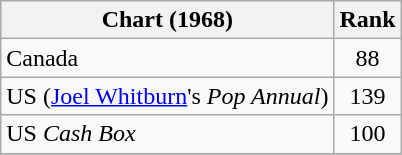<table class="wikitable sortable">
<tr>
<th>Chart (1968)</th>
<th style="text-align:center;">Rank</th>
</tr>
<tr>
<td>Canada</td>
<td style="text-align:center;">88</td>
</tr>
<tr>
<td>US (<a href='#'>Joel Whitburn</a>'s <em>Pop Annual</em>)</td>
<td style="text-align:center;">139</td>
</tr>
<tr>
<td>US <em>Cash Box</em></td>
<td style="text-align:center;">100</td>
</tr>
<tr>
</tr>
</table>
